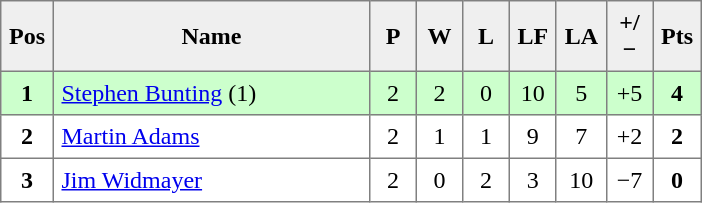<table style=border-collapse:collapse border=1 cellspacing=0 cellpadding=5>
<tr align=center bgcolor=#efefef>
<th width=20>Pos</th>
<th width=200>Name</th>
<th width=20>P</th>
<th width=20>W</th>
<th width=20>L</th>
<th width=20>LF</th>
<th width=20>LA</th>
<th width=20>+/−</th>
<th width=20>Pts</th>
</tr>
<tr align=center style="background: #ccffcc;">
<td><strong>1</strong></td>
<td align="left"> <a href='#'>Stephen Bunting</a> (1)</td>
<td>2</td>
<td>2</td>
<td>0</td>
<td>10</td>
<td>5</td>
<td>+5</td>
<td><strong>4</strong></td>
</tr>
<tr align=center>
<td><strong>2</strong></td>
<td align="left"> <a href='#'>Martin Adams</a></td>
<td>2</td>
<td>1</td>
<td>1</td>
<td>9</td>
<td>7</td>
<td>+2</td>
<td><strong>2</strong></td>
</tr>
<tr align=center>
<td><strong>3</strong></td>
<td align="left"> <a href='#'>Jim Widmayer</a></td>
<td>2</td>
<td>0</td>
<td>2</td>
<td>3</td>
<td>10</td>
<td>−7</td>
<td><strong>0</strong></td>
</tr>
</table>
